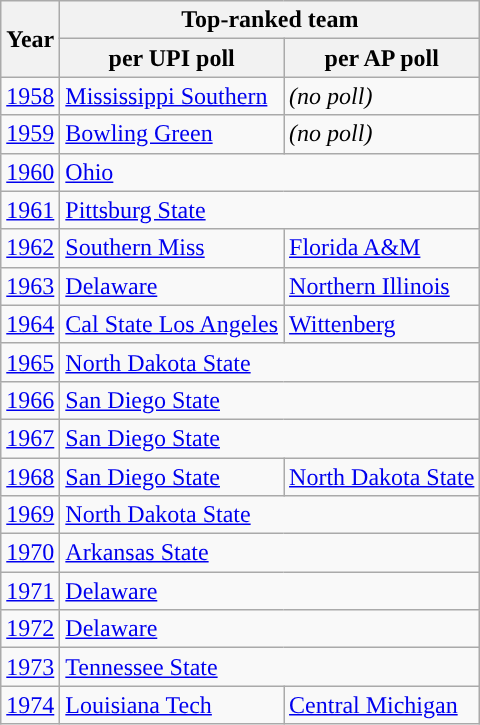<table class="wikitable" style="text-align: ">
<tr>
<th rowspan=2>Year</th>
<th colspan=2>Top-ranked team</th>
</tr>
<tr>
<th>per UPI poll</th>
<th>per AP poll</th>
</tr>
<tr>
<td><a href='#'>1958</a></td>
<td><a href='#'>Mississippi Southern</a></td>
<td><em>(no poll)</em></td>
</tr>
<tr>
<td><a href='#'>1959</a></td>
<td><a href='#'>Bowling Green</a></td>
<td><em>(no poll)</em></td>
</tr>
<tr>
<td><a href='#'>1960</a></td>
<td colspan=2><a href='#'>Ohio</a></td>
</tr>
<tr>
<td><a href='#'>1961</a></td>
<td colspan=2><a href='#'>Pittsburg State</a></td>
</tr>
<tr>
<td><a href='#'>1962</a></td>
<td><a href='#'>Southern Miss</a></td>
<td><a href='#'>Florida A&M</a></td>
</tr>
<tr>
<td><a href='#'>1963</a></td>
<td><a href='#'>Delaware</a></td>
<td><a href='#'>Northern Illinois</a></td>
</tr>
<tr>
<td><a href='#'>1964</a></td>
<td><a href='#'>Cal State Los Angeles</a></td>
<td><a href='#'>Wittenberg</a></td>
</tr>
<tr>
<td><a href='#'>1965</a></td>
<td colspan="2"><a href='#'>North Dakota State</a></td>
</tr>
<tr>
<td><a href='#'>1966</a></td>
<td colspan="2"><a href='#'>San Diego State</a></td>
</tr>
<tr>
<td><a href='#'>1967</a></td>
<td colspan="2"><a href='#'>San Diego State</a></td>
</tr>
<tr>
<td><a href='#'>1968</a></td>
<td><a href='#'>San Diego State</a></td>
<td><a href='#'>North Dakota State</a></td>
</tr>
<tr>
<td><a href='#'>1969</a></td>
<td colspan="2"><a href='#'>North Dakota State</a></td>
</tr>
<tr>
<td><a href='#'>1970</a></td>
<td colspan="2"><a href='#'>Arkansas State</a></td>
</tr>
<tr>
<td><a href='#'>1971</a></td>
<td colspan="2"><a href='#'>Delaware</a></td>
</tr>
<tr>
<td><a href='#'>1972</a></td>
<td colspan="2"><a href='#'>Delaware</a></td>
</tr>
<tr>
<td><a href='#'>1973</a></td>
<td colspan="2"><a href='#'>Tennessee State</a></td>
</tr>
<tr>
<td><a href='#'>1974</a></td>
<td><a href='#'>Louisiana Tech</a></td>
<td><a href='#'>Central Michigan</a></td>
</tr>
</table>
